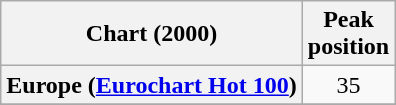<table class="wikitable sortable plainrowheaders" style="text-align:center">
<tr>
<th>Chart (2000)</th>
<th>Peak<br>position</th>
</tr>
<tr>
<th scope="row">Europe (<a href='#'>Eurochart Hot 100</a>)</th>
<td>35</td>
</tr>
<tr>
</tr>
<tr>
</tr>
<tr>
</tr>
</table>
